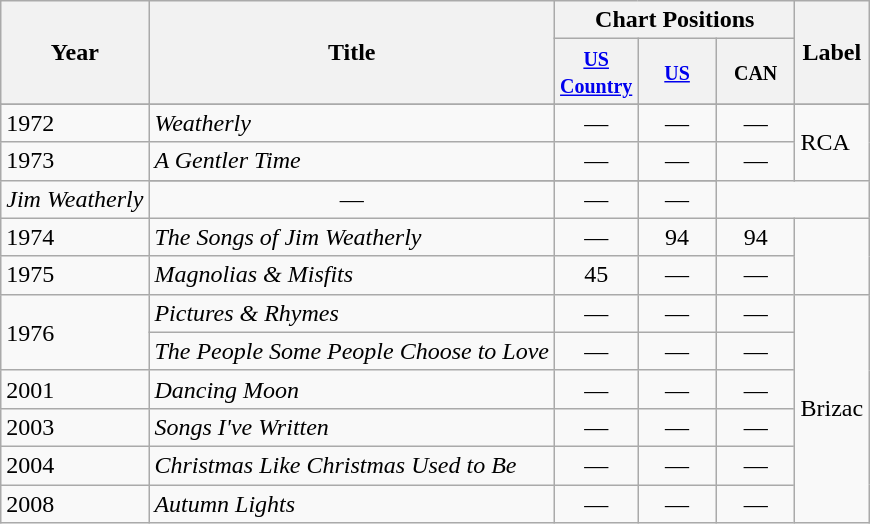<table class="wikitable">
<tr>
<th rowspan="2">Year</th>
<th rowspan="2">Title</th>
<th colspan="3">Chart Positions</th>
<th rowspan="2">Label</th>
</tr>
<tr>
<th width="45"><small><a href='#'>US Country</a></small></th>
<th width="45"><small><a href='#'>US</a></small></th>
<th width="45"><small>CAN</small></th>
</tr>
<tr>
</tr>
<tr>
<td>1972</td>
<td><em>Weatherly</em></td>
<td align="center">—</td>
<td align="center">—</td>
<td align="center">—</td>
<td rowspan="3">RCA</td>
</tr>
<tr>
<td rowspan="2">1973</td>
<td><em>A Gentler Time</em></td>
<td align="center">—</td>
<td align="center">—</td>
<td align="center">—</td>
</tr>
<tr>
</tr>
<tr>
<td><em>Jim Weatherly</em></td>
<td align="center">—</td>
<td align="center">—</td>
<td align="center">—</td>
</tr>
<tr>
<td>1974</td>
<td><em>The Songs of Jim Weatherly</em></td>
<td align="center">—</td>
<td align="center">94</td>
<td align="center">94</td>
<td rowspan="2"></td>
</tr>
<tr>
<td>1975</td>
<td><em>Magnolias & Misfits</em></td>
<td align="center">45</td>
<td align="center">—</td>
<td align="center">—</td>
</tr>
<tr>
<td rowspan="2">1976</td>
<td><em>Pictures & Rhymes</em></td>
<td align="center">—</td>
<td align="center">—</td>
<td align="center">—</td>
<td rowspan="6">Brizac</td>
</tr>
<tr>
<td><em>The People Some People Choose to Love</em></td>
<td align="center">—</td>
<td align="center">—</td>
<td align="center">—</td>
</tr>
<tr>
<td>2001</td>
<td><em>Dancing Moon</em></td>
<td align="center">—</td>
<td align="center">—</td>
<td align="center">—</td>
</tr>
<tr>
<td>2003</td>
<td><em>Songs I've Written</em></td>
<td align="center">—</td>
<td align="center">—</td>
<td align="center">—</td>
</tr>
<tr>
<td>2004</td>
<td><em>Christmas Like Christmas Used to Be</em></td>
<td align="center">—</td>
<td align="center">—</td>
<td align="center">—</td>
</tr>
<tr>
<td>2008</td>
<td><em>Autumn Lights</em></td>
<td align="center">—</td>
<td align="center">—</td>
<td align="center">—</td>
</tr>
</table>
